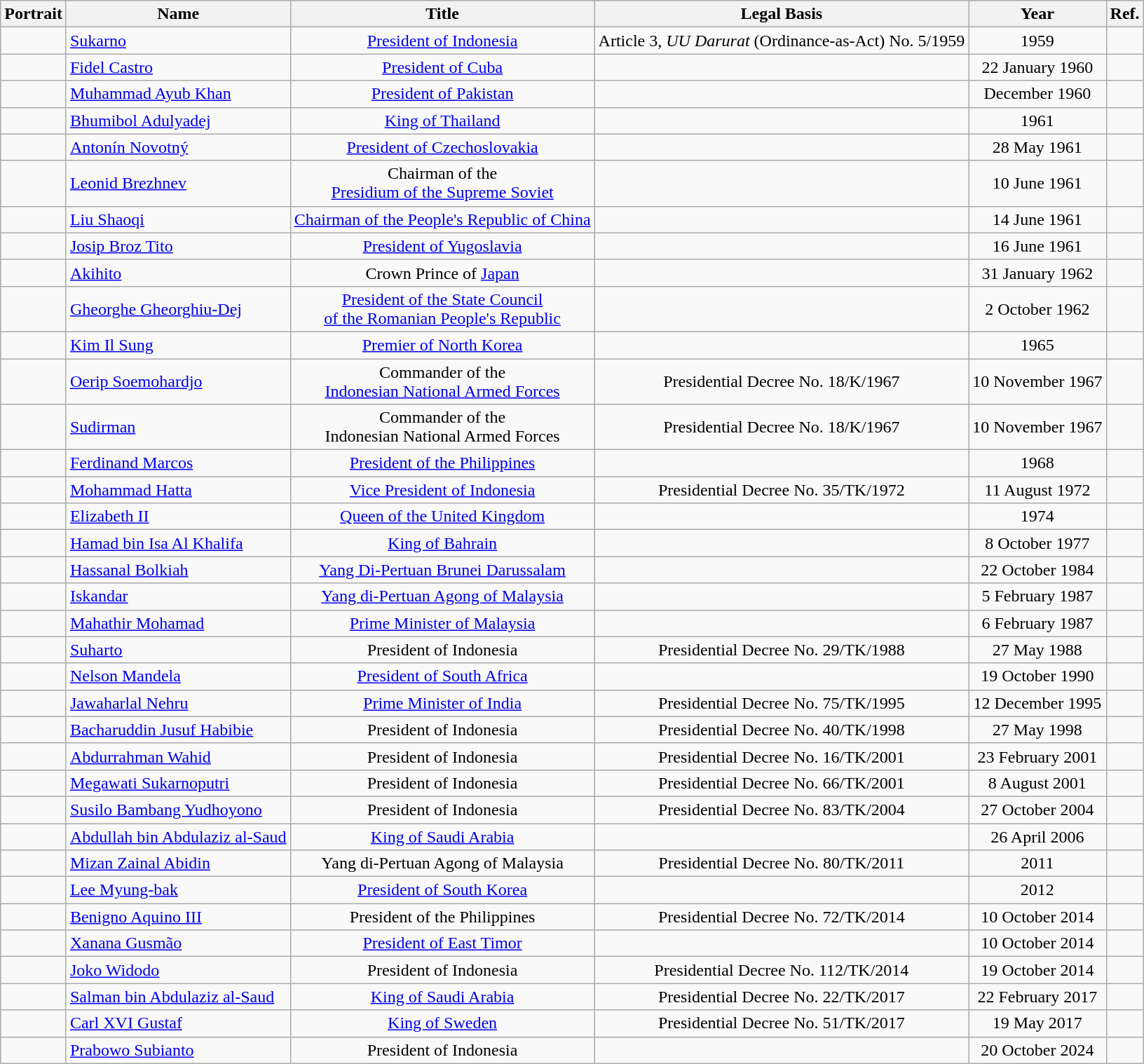<table class="wikitable" style="text-align: center;">
<tr>
<th>Portrait</th>
<th>Name</th>
<th>Title</th>
<th>Legal Basis</th>
<th>Year</th>
<th>Ref.</th>
</tr>
<tr>
<td></td>
<td style="text-align: left;"><a href='#'>Sukarno</a></td>
<td><a href='#'>President of Indonesia</a></td>
<td>Article 3, <em>UU Darurat</em> (Ordinance-as-Act) No. 5/1959</td>
<td>1959</td>
<td></td>
</tr>
<tr>
<td></td>
<td style="text-align: left;"><a href='#'>Fidel Castro</a></td>
<td><a href='#'>President of Cuba</a></td>
<td></td>
<td>22 January 1960</td>
<td></td>
</tr>
<tr>
<td></td>
<td style="text-align: left"><a href='#'>Muhammad Ayub Khan</a></td>
<td><a href='#'>President of Pakistan</a></td>
<td></td>
<td>December 1960</td>
<td></td>
</tr>
<tr>
<td></td>
<td style="text-align: left"><a href='#'>Bhumibol Adulyadej</a></td>
<td><a href='#'>King of Thailand</a></td>
<td></td>
<td>1961</td>
<td></td>
</tr>
<tr>
<td></td>
<td style="text-align: left"><a href='#'>Antonín Novotný</a></td>
<td><a href='#'>President of Czechoslovakia</a></td>
<td></td>
<td>28 May 1961</td>
<td></td>
</tr>
<tr>
<td></td>
<td style="text-align: left"><a href='#'>Leonid Brezhnev</a></td>
<td>Chairman of the<br><a href='#'>Presidium of the Supreme Soviet</a></td>
<td></td>
<td>10 June 1961</td>
<td></td>
</tr>
<tr>
<td></td>
<td style="text-align: left"><a href='#'>Liu Shaoqi</a></td>
<td><a href='#'>Chairman of the People's Republic of China</a></td>
<td></td>
<td>14 June 1961</td>
<td></td>
</tr>
<tr>
<td></td>
<td style="text-align: left"><a href='#'>Josip Broz Tito</a></td>
<td><a href='#'>President of Yugoslavia</a></td>
<td></td>
<td>16 June 1961</td>
<td></td>
</tr>
<tr>
<td></td>
<td style="text-align: left"><a href='#'>Akihito</a></td>
<td>Crown Prince of <a href='#'>Japan</a></td>
<td></td>
<td>31 January 1962</td>
<td></td>
</tr>
<tr>
<td></td>
<td style="text-align: left"><a href='#'>Gheorghe Gheorghiu-Dej</a></td>
<td><a href='#'>President of the State Council<br>of the Romanian People's Republic</a></td>
<td></td>
<td>2 October 1962</td>
<td></td>
</tr>
<tr>
<td></td>
<td style="text-align: left"><a href='#'>Kim Il Sung</a></td>
<td><a href='#'>Premier of North Korea</a></td>
<td></td>
<td>1965</td>
<td></td>
</tr>
<tr>
<td></td>
<td style="text-align: left;"><a href='#'>Oerip Soemohardjo</a></td>
<td>Commander of the<br><a href='#'>Indonesian National Armed Forces</a></td>
<td>Presidential Decree No. 18/K/1967</td>
<td>10 November 1967</td>
<td></td>
</tr>
<tr>
<td></td>
<td style="text-align: left;"><a href='#'>Sudirman</a></td>
<td>Commander of the<br>Indonesian National Armed Forces</td>
<td>Presidential Decree No. 18/K/1967</td>
<td>10 November 1967</td>
<td></td>
</tr>
<tr>
<td></td>
<td style="text-align: left"><a href='#'>Ferdinand Marcos</a></td>
<td><a href='#'>President of the Philippines</a></td>
<td></td>
<td>1968</td>
<td></td>
</tr>
<tr>
<td></td>
<td style="text-align: left;"><a href='#'>Mohammad Hatta</a></td>
<td><a href='#'>Vice President of Indonesia</a></td>
<td>Presidential Decree No. 35/TK/1972</td>
<td>11 August 1972</td>
<td></td>
</tr>
<tr>
<td></td>
<td style="text-align: left;"><a href='#'>Elizabeth II</a></td>
<td><a href='#'>Queen of the United Kingdom</a></td>
<td></td>
<td>1974</td>
<td></td>
</tr>
<tr>
<td></td>
<td style="text-align: left"><a href='#'>Hamad bin Isa Al Khalifa</a></td>
<td><a href='#'>King of Bahrain</a></td>
<td></td>
<td>8 October 1977</td>
<td></td>
</tr>
<tr>
<td></td>
<td style="text-align: left"><a href='#'>Hassanal Bolkiah</a></td>
<td><a href='#'>Yang Di-Pertuan Brunei Darussalam</a></td>
<td></td>
<td>22 October 1984</td>
<td></td>
</tr>
<tr>
<td></td>
<td style="text-align: left"><a href='#'>Iskandar</a></td>
<td><a href='#'>Yang di-Pertuan Agong of Malaysia</a></td>
<td></td>
<td>5 February 1987</td>
<td></td>
</tr>
<tr>
<td></td>
<td style="text-align: left"><a href='#'>Mahathir Mohamad</a></td>
<td><a href='#'>Prime Minister of Malaysia</a></td>
<td></td>
<td>6 February 1987</td>
<td></td>
</tr>
<tr>
<td></td>
<td style="text-align: left;"><a href='#'>Suharto</a></td>
<td>President of Indonesia</td>
<td>Presidential Decree No. 29/TK/1988</td>
<td>27 May 1988</td>
</tr>
<tr>
<td></td>
<td style="text-align: left"><a href='#'>Nelson Mandela</a></td>
<td><a href='#'>President of South Africa</a></td>
<td></td>
<td>19 October 1990</td>
<td></td>
</tr>
<tr>
<td></td>
<td style="text-align: left"><a href='#'>Jawaharlal Nehru</a></td>
<td><a href='#'>Prime Minister of India</a></td>
<td>Presidential Decree No. 75/TK/1995</td>
<td>12 December 1995</td>
<td></td>
</tr>
<tr>
<td></td>
<td style="text-align: left;"><a href='#'>Bacharuddin Jusuf Habibie</a></td>
<td>President of Indonesia</td>
<td>Presidential Decree No. 40/TK/1998</td>
<td>27 May 1998</td>
<td></td>
</tr>
<tr>
<td></td>
<td style="text-align: left;"><a href='#'>Abdurrahman Wahid</a></td>
<td>President of Indonesia</td>
<td>Presidential Decree No. 16/TK/2001</td>
<td>23 February 2001</td>
<td></td>
</tr>
<tr>
<td></td>
<td style="text-align: left;"><a href='#'>Megawati Sukarnoputri</a></td>
<td>President of Indonesia</td>
<td>Presidential Decree No. 66/TK/2001</td>
<td>8 August 2001</td>
<td></td>
</tr>
<tr>
<td></td>
<td style="text-align: left;"><a href='#'>Susilo Bambang Yudhoyono</a></td>
<td>President of Indonesia</td>
<td>Presidential Decree No. 83/TK/2004</td>
<td>27 October 2004</td>
<td></td>
</tr>
<tr>
<td></td>
<td style="text-align: left"><a href='#'>Abdullah bin Abdulaziz al-Saud</a></td>
<td><a href='#'>King of Saudi Arabia</a></td>
<td></td>
<td>26 April 2006</td>
<td></td>
</tr>
<tr>
<td></td>
<td style="text-align: left;"><a href='#'>Mizan Zainal Abidin</a></td>
<td>Yang di-Pertuan Agong of Malaysia</td>
<td>Presidential Decree No. 80/TK/2011</td>
<td>2011</td>
<td></td>
</tr>
<tr>
<td></td>
<td style="text-align: left"><a href='#'>Lee Myung-bak</a></td>
<td><a href='#'>President of South Korea</a></td>
<td></td>
<td>2012</td>
<td></td>
</tr>
<tr>
<td></td>
<td style="text-align: left;"><a href='#'>Benigno Aquino III</a></td>
<td>President of the Philippines</td>
<td>Presidential Decree No. 72/TK/2014</td>
<td>10 October 2014</td>
<td></td>
</tr>
<tr>
<td></td>
<td style="text-align: left;"><a href='#'>Xanana Gusmão</a></td>
<td><a href='#'>President of East Timor</a></td>
<td></td>
<td>10 October 2014</td>
<td></td>
</tr>
<tr>
<td></td>
<td style="text-align: left;"><a href='#'>Joko Widodo</a></td>
<td>President of Indonesia</td>
<td>Presidential Decree No. 112/TK/2014</td>
<td>19 October 2014</td>
<td></td>
</tr>
<tr>
<td></td>
<td style="text-align: left;"><a href='#'>Salman bin Abdulaziz al-Saud</a></td>
<td><a href='#'>King of Saudi Arabia</a></td>
<td>Presidential Decree No. 22/TK/2017</td>
<td>22 February 2017</td>
<td></td>
</tr>
<tr>
<td></td>
<td style="text-align: left;"><a href='#'>Carl XVI Gustaf</a></td>
<td><a href='#'>King of Sweden</a></td>
<td>Presidential Decree No. 51/TK/2017</td>
<td>19 May 2017</td>
<td></td>
</tr>
<tr>
<td></td>
<td style="text-align: left;"><a href='#'>Prabowo Subianto</a></td>
<td>President of Indonesia</td>
<td></td>
<td>20 October 2024</td>
<td></td>
</tr>
</table>
